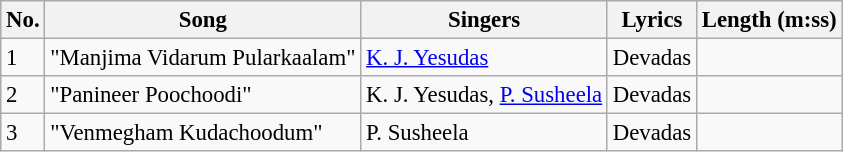<table class="wikitable" style="font-size:95%;">
<tr>
<th>No.</th>
<th>Song</th>
<th>Singers</th>
<th>Lyrics</th>
<th>Length (m:ss)</th>
</tr>
<tr>
<td>1</td>
<td>"Manjima Vidarum Pularkaalam"</td>
<td><a href='#'>K. J. Yesudas</a></td>
<td>Devadas</td>
<td></td>
</tr>
<tr>
<td>2</td>
<td>"Panineer Poochoodi"</td>
<td>K. J. Yesudas, <a href='#'>P. Susheela</a></td>
<td>Devadas</td>
<td></td>
</tr>
<tr>
<td>3</td>
<td>"Venmegham Kudachoodum"</td>
<td>P. Susheela</td>
<td>Devadas</td>
<td></td>
</tr>
</table>
